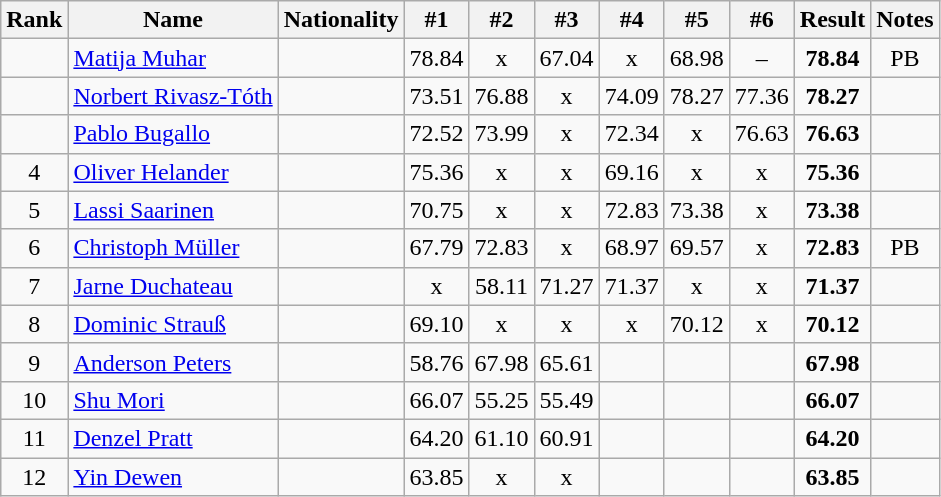<table class="wikitable sortable" style="text-align:center">
<tr>
<th>Rank</th>
<th>Name</th>
<th>Nationality</th>
<th>#1</th>
<th>#2</th>
<th>#3</th>
<th>#4</th>
<th>#5</th>
<th>#6</th>
<th>Result</th>
<th>Notes</th>
</tr>
<tr>
<td></td>
<td align=left><a href='#'>Matija Muhar</a></td>
<td align=left></td>
<td>78.84</td>
<td>x</td>
<td>67.04</td>
<td>x</td>
<td>68.98</td>
<td>–</td>
<td><strong>78.84</strong></td>
<td>PB</td>
</tr>
<tr>
<td></td>
<td align=left><a href='#'>Norbert Rivasz-Tóth</a></td>
<td align=left></td>
<td>73.51</td>
<td>76.88</td>
<td>x</td>
<td>74.09</td>
<td>78.27</td>
<td>77.36</td>
<td><strong>78.27</strong></td>
<td></td>
</tr>
<tr>
<td></td>
<td align=left><a href='#'>Pablo Bugallo</a></td>
<td align=left></td>
<td>72.52</td>
<td>73.99</td>
<td>x</td>
<td>72.34</td>
<td>x</td>
<td>76.63</td>
<td><strong>76.63</strong></td>
<td></td>
</tr>
<tr>
<td>4</td>
<td align=left><a href='#'>Oliver Helander</a></td>
<td align=left></td>
<td>75.36</td>
<td>x</td>
<td>x</td>
<td>69.16</td>
<td>x</td>
<td>x</td>
<td><strong>75.36</strong></td>
<td></td>
</tr>
<tr>
<td>5</td>
<td align=left><a href='#'>Lassi Saarinen</a></td>
<td align=left></td>
<td>70.75</td>
<td>x</td>
<td>x</td>
<td>72.83</td>
<td>73.38</td>
<td>x</td>
<td><strong>73.38</strong></td>
<td></td>
</tr>
<tr>
<td>6</td>
<td align=left><a href='#'>Christoph Müller</a></td>
<td align=left></td>
<td>67.79</td>
<td>72.83</td>
<td>x</td>
<td>68.97</td>
<td>69.57</td>
<td>x</td>
<td><strong>72.83</strong></td>
<td>PB</td>
</tr>
<tr>
<td>7</td>
<td align=left><a href='#'>Jarne Duchateau</a></td>
<td align=left></td>
<td>x</td>
<td>58.11</td>
<td>71.27</td>
<td>71.37</td>
<td>x</td>
<td>x</td>
<td><strong>71.37</strong></td>
<td></td>
</tr>
<tr>
<td>8</td>
<td align=left><a href='#'>Dominic Strauß</a></td>
<td align=left></td>
<td>69.10</td>
<td>x</td>
<td>x</td>
<td>x</td>
<td>70.12</td>
<td>x</td>
<td><strong>70.12</strong></td>
<td></td>
</tr>
<tr>
<td>9</td>
<td align=left><a href='#'>Anderson Peters</a></td>
<td align=left></td>
<td>58.76</td>
<td>67.98</td>
<td>65.61</td>
<td></td>
<td></td>
<td></td>
<td><strong>67.98</strong></td>
<td></td>
</tr>
<tr>
<td>10</td>
<td align=left><a href='#'>Shu Mori</a></td>
<td align=left></td>
<td>66.07</td>
<td>55.25</td>
<td>55.49</td>
<td></td>
<td></td>
<td></td>
<td><strong>66.07</strong></td>
<td></td>
</tr>
<tr>
<td>11</td>
<td align=left><a href='#'>Denzel Pratt</a></td>
<td align=left></td>
<td>64.20</td>
<td>61.10</td>
<td>60.91</td>
<td></td>
<td></td>
<td></td>
<td><strong>64.20</strong></td>
<td></td>
</tr>
<tr>
<td>12</td>
<td align=left><a href='#'>Yin Dewen</a></td>
<td align=left></td>
<td>63.85</td>
<td>x</td>
<td>x</td>
<td></td>
<td></td>
<td></td>
<td><strong>63.85</strong></td>
<td></td>
</tr>
</table>
